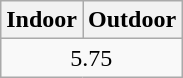<table class="wikitable" border="1" align="upright">
<tr>
<th>Indoor</th>
<th>Outdoor</th>
</tr>
<tr>
<td colspan="2" style="text-align:center;">5.75</td>
</tr>
</table>
